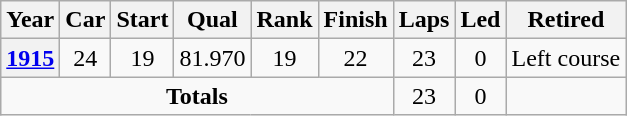<table class="wikitable" style="text-align:center">
<tr>
<th>Year</th>
<th>Car</th>
<th>Start</th>
<th>Qual</th>
<th>Rank</th>
<th>Finish</th>
<th>Laps</th>
<th>Led</th>
<th>Retired</th>
</tr>
<tr>
<th><a href='#'>1915</a></th>
<td>24</td>
<td>19</td>
<td>81.970</td>
<td>19</td>
<td>22</td>
<td>23</td>
<td>0</td>
<td>Left course</td>
</tr>
<tr>
<td colspan=6><strong>Totals</strong></td>
<td>23</td>
<td>0</td>
<td></td>
</tr>
</table>
